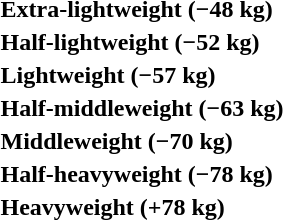<table>
<tr>
<th rowspan=2 style="text-align:left;">Extra-lightweight (−48 kg)</th>
<td rowspan=2></td>
<td rowspan=2></td>
<td></td>
</tr>
<tr>
<td></td>
</tr>
<tr>
<th rowspan=2 style="text-align:left;">Half-lightweight (−52 kg)</th>
<td rowspan=2></td>
<td rowspan=2></td>
<td></td>
</tr>
<tr>
<td></td>
</tr>
<tr>
<th rowspan=2 style="text-align:left;">Lightweight (−57 kg)</th>
<td rowspan=2></td>
<td rowspan=2></td>
<td></td>
</tr>
<tr>
<td></td>
</tr>
<tr>
<th rowspan=2 style="text-align:left;">Half-middleweight (−63 kg)</th>
<td rowspan=2></td>
<td rowspan=2></td>
<td></td>
</tr>
<tr>
<td></td>
</tr>
<tr>
<th rowspan=2 style="text-align:left;">Middleweight (−70 kg)</th>
<td rowspan=2></td>
<td rowspan=2></td>
<td></td>
</tr>
<tr>
<td></td>
</tr>
<tr>
<th rowspan=2 style="text-align:left;">Half-heavyweight (−78 kg)</th>
<td rowspan=2></td>
<td rowspan=2></td>
<td></td>
</tr>
<tr>
<td></td>
</tr>
<tr>
<th rowspan=2 style="text-align:left;">Heavyweight (+78 kg)</th>
<td rowspan=2></td>
<td rowspan=2></td>
<td></td>
</tr>
<tr>
<td></td>
</tr>
</table>
